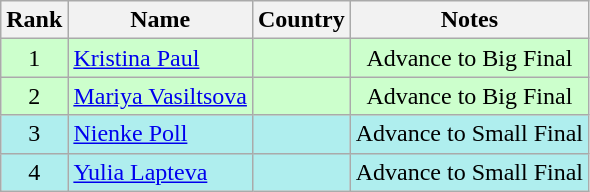<table class="wikitable" style="text-align:center;">
<tr>
<th>Rank</th>
<th>Name</th>
<th>Country</th>
<th>Notes</th>
</tr>
<tr bgcolor=ccffcc>
<td>1</td>
<td align=left><a href='#'>Kristina Paul</a></td>
<td align=left></td>
<td>Advance to Big Final</td>
</tr>
<tr bgcolor=ccffcc>
<td>2</td>
<td align=left><a href='#'>Mariya Vasiltsova</a></td>
<td align=left></td>
<td>Advance to Big Final</td>
</tr>
<tr bgcolor=afeeee>
<td>3</td>
<td align=left><a href='#'>Nienke Poll</a></td>
<td align=left></td>
<td>Advance to Small Final</td>
</tr>
<tr bgcolor=afeeee>
<td>4</td>
<td align=left><a href='#'>Yulia Lapteva</a></td>
<td align=left></td>
<td>Advance to Small Final</td>
</tr>
</table>
